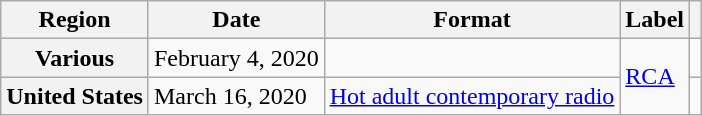<table class="wikitable sortable plainrowheaders">
<tr>
<th scope="col">Region</th>
<th scope="col">Date</th>
<th scope="col">Format</th>
<th scope="col">Label</th>
<th scope="col" class="unsortable"></th>
</tr>
<tr>
<th scope="row">Various</th>
<td>February 4, 2020</td>
<td></td>
<td rowspan="2"><a href='#'>RCA</a></td>
<td style="text-align:center"></td>
</tr>
<tr>
<th scope="row">United States</th>
<td>March 16, 2020</td>
<td><a href='#'>Hot adult contemporary radio</a></td>
<td style="text-align:center"></td>
</tr>
</table>
